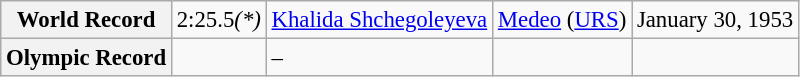<table class="wikitable" style="font-size:95%;">
<tr>
<th>World Record</th>
<td>2:25.5<em>(*)</em></td>
<td> <a href='#'>Khalida Shchegoleyeva</a></td>
<td><a href='#'>Medeo</a> (<a href='#'>URS</a>)</td>
<td>January 30, 1953</td>
</tr>
<tr>
<th>Olympic Record</th>
<td></td>
<td>–</td>
<td></td>
<td></td>
</tr>
</table>
